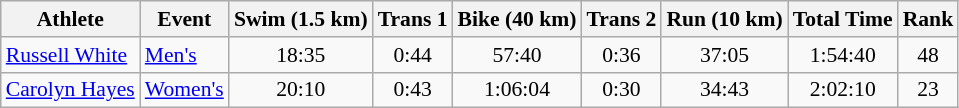<table class="wikitable" style="font-size:90%">
<tr>
<th>Athlete</th>
<th>Event</th>
<th>Swim (1.5 km)</th>
<th>Trans 1</th>
<th>Bike (40 km)</th>
<th>Trans 2</th>
<th>Run (10 km)</th>
<th>Total Time</th>
<th>Rank</th>
</tr>
<tr align=center>
<td align=left><a href='#'>Russell White</a></td>
<td align=left><a href='#'>Men's</a></td>
<td>18:35</td>
<td>0:44</td>
<td>57:40</td>
<td>0:36</td>
<td>37:05</td>
<td>1:54:40</td>
<td>48</td>
</tr>
<tr align=center>
<td align=left><a href='#'>Carolyn Hayes</a></td>
<td align=left><a href='#'>Women's</a></td>
<td>20:10</td>
<td>0:43</td>
<td>1:06:04</td>
<td>0:30</td>
<td>34:43</td>
<td>2:02:10</td>
<td>23</td>
</tr>
</table>
